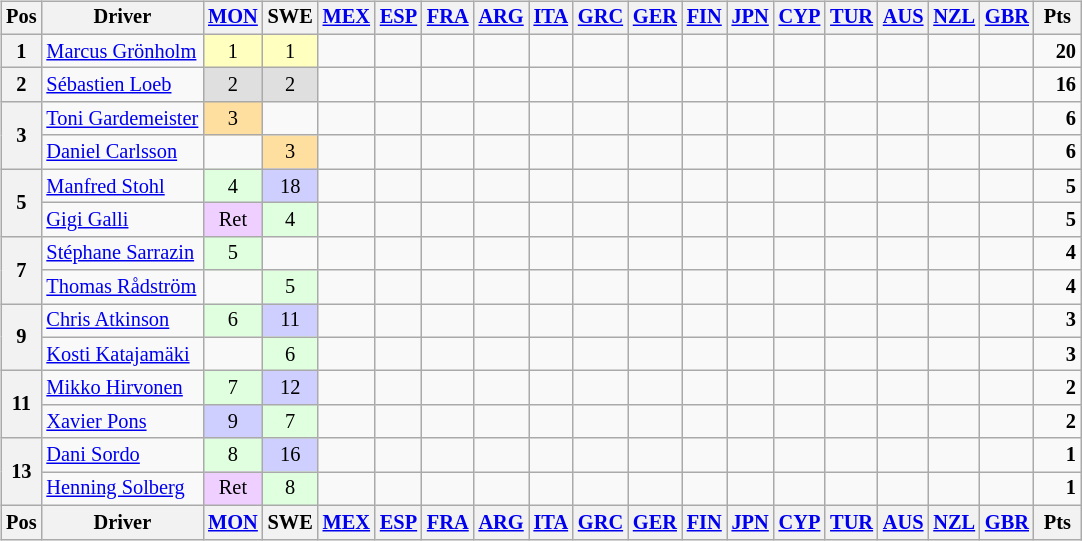<table>
<tr>
<td><br><table class="wikitable" style="font-size: 85%; text-align: center;">
<tr valign="top">
<th valign="middle">Pos</th>
<th valign="middle">Driver</th>
<th><a href='#'>MON</a><br></th>
<th>SWE<br></th>
<th><a href='#'>MEX</a><br></th>
<th><a href='#'>ESP</a><br></th>
<th><a href='#'>FRA</a><br></th>
<th><a href='#'>ARG</a><br></th>
<th><a href='#'>ITA</a><br></th>
<th><a href='#'>GRC</a><br></th>
<th><a href='#'>GER</a><br></th>
<th><a href='#'>FIN</a><br></th>
<th><a href='#'>JPN</a><br></th>
<th><a href='#'>CYP</a><br></th>
<th><a href='#'>TUR</a><br></th>
<th><a href='#'>AUS</a><br></th>
<th><a href='#'>NZL</a><br></th>
<th><a href='#'>GBR</a><br></th>
<th valign="middle"> Pts </th>
</tr>
<tr>
<th>1</th>
<td align=left> <a href='#'>Marcus Grönholm</a></td>
<td style="background:#ffffbf;">1</td>
<td style="background:#ffffbf;">1</td>
<td></td>
<td></td>
<td></td>
<td></td>
<td></td>
<td></td>
<td></td>
<td></td>
<td></td>
<td></td>
<td></td>
<td></td>
<td></td>
<td></td>
<td align="right"><strong>20</strong></td>
</tr>
<tr>
<th>2</th>
<td align=left> <a href='#'>Sébastien Loeb</a></td>
<td style="background:#dfdfdf;">2</td>
<td style="background:#dfdfdf;">2</td>
<td></td>
<td></td>
<td></td>
<td></td>
<td></td>
<td></td>
<td></td>
<td></td>
<td></td>
<td></td>
<td></td>
<td></td>
<td></td>
<td></td>
<td align="right"><strong>16</strong></td>
</tr>
<tr>
<th rowspan=2>3</th>
<td align=left> <a href='#'>Toni Gardemeister</a></td>
<td style="background:#ffdf9f;">3</td>
<td></td>
<td></td>
<td></td>
<td></td>
<td></td>
<td></td>
<td></td>
<td></td>
<td></td>
<td></td>
<td></td>
<td></td>
<td></td>
<td></td>
<td></td>
<td align="right"><strong>6</strong></td>
</tr>
<tr>
<td align=left> <a href='#'>Daniel Carlsson</a></td>
<td></td>
<td style="background:#ffdf9f;">3</td>
<td></td>
<td></td>
<td></td>
<td></td>
<td></td>
<td></td>
<td></td>
<td></td>
<td></td>
<td></td>
<td></td>
<td></td>
<td></td>
<td></td>
<td align="right"><strong>6</strong></td>
</tr>
<tr>
<th rowspan=2>5</th>
<td align=left> <a href='#'>Manfred Stohl</a></td>
<td style="background:#dfffdf;">4</td>
<td style="background:#cfcfff;">18</td>
<td></td>
<td></td>
<td></td>
<td></td>
<td></td>
<td></td>
<td></td>
<td></td>
<td></td>
<td></td>
<td></td>
<td></td>
<td></td>
<td></td>
<td align="right"><strong>5</strong></td>
</tr>
<tr>
<td align=left> <a href='#'>Gigi Galli</a></td>
<td style="background:#efcfff;">Ret</td>
<td style="background:#dfffdf;">4</td>
<td></td>
<td></td>
<td></td>
<td></td>
<td></td>
<td></td>
<td></td>
<td></td>
<td></td>
<td></td>
<td></td>
<td></td>
<td></td>
<td></td>
<td align="right"><strong>5</strong></td>
</tr>
<tr>
<th rowspan=2>7</th>
<td align=left> <a href='#'>Stéphane Sarrazin</a></td>
<td style="background:#dfffdf;">5</td>
<td></td>
<td></td>
<td></td>
<td></td>
<td></td>
<td></td>
<td></td>
<td></td>
<td></td>
<td></td>
<td></td>
<td></td>
<td></td>
<td></td>
<td></td>
<td align="right"><strong>4</strong></td>
</tr>
<tr>
<td align=left> <a href='#'>Thomas Rådström</a></td>
<td></td>
<td style="background:#dfffdf;">5</td>
<td></td>
<td></td>
<td></td>
<td></td>
<td></td>
<td></td>
<td></td>
<td></td>
<td></td>
<td></td>
<td></td>
<td></td>
<td></td>
<td></td>
<td align="right"><strong>4</strong></td>
</tr>
<tr>
<th rowspan=2>9</th>
<td align=left> <a href='#'>Chris Atkinson</a></td>
<td style="background:#dfffdf;">6</td>
<td style="background:#cfcfff;">11</td>
<td></td>
<td></td>
<td></td>
<td></td>
<td></td>
<td></td>
<td></td>
<td></td>
<td></td>
<td></td>
<td></td>
<td></td>
<td></td>
<td></td>
<td align="right"><strong>3</strong></td>
</tr>
<tr>
<td align=left> <a href='#'>Kosti Katajamäki</a></td>
<td></td>
<td style="background:#dfffdf;">6</td>
<td></td>
<td></td>
<td></td>
<td></td>
<td></td>
<td></td>
<td></td>
<td></td>
<td></td>
<td></td>
<td></td>
<td></td>
<td></td>
<td></td>
<td align="right"><strong>3</strong></td>
</tr>
<tr>
<th rowspan=2>11</th>
<td align=left> <a href='#'>Mikko Hirvonen</a></td>
<td style="background:#dfffdf;">7</td>
<td style="background:#cfcfff;">12</td>
<td></td>
<td></td>
<td></td>
<td></td>
<td></td>
<td></td>
<td></td>
<td></td>
<td></td>
<td></td>
<td></td>
<td></td>
<td></td>
<td></td>
<td align="right"><strong>2</strong></td>
</tr>
<tr>
<td align=left> <a href='#'>Xavier Pons</a></td>
<td style="background:#cfcfff;">9</td>
<td style="background:#dfffdf;">7</td>
<td></td>
<td></td>
<td></td>
<td></td>
<td></td>
<td></td>
<td></td>
<td></td>
<td></td>
<td></td>
<td></td>
<td></td>
<td></td>
<td></td>
<td align="right"><strong>2</strong></td>
</tr>
<tr>
<th rowspan=2>13</th>
<td align=left> <a href='#'>Dani Sordo</a></td>
<td style="background:#dfffdf;">8</td>
<td style="background:#cfcfff;">16</td>
<td></td>
<td></td>
<td></td>
<td></td>
<td></td>
<td></td>
<td></td>
<td></td>
<td></td>
<td></td>
<td></td>
<td></td>
<td></td>
<td></td>
<td align="right"><strong>1</strong></td>
</tr>
<tr>
<td align=left> <a href='#'>Henning Solberg</a></td>
<td style="background:#efcfff;">Ret</td>
<td style="background:#dfffdf;">8</td>
<td></td>
<td></td>
<td></td>
<td></td>
<td></td>
<td></td>
<td></td>
<td></td>
<td></td>
<td></td>
<td></td>
<td></td>
<td></td>
<td></td>
<td align="right"><strong>1</strong></td>
</tr>
<tr valign="top">
<th valign="middle">Pos</th>
<th valign="middle">Driver</th>
<th><a href='#'>MON</a><br></th>
<th>SWE<br></th>
<th><a href='#'>MEX</a><br></th>
<th><a href='#'>ESP</a><br></th>
<th><a href='#'>FRA</a><br></th>
<th><a href='#'>ARG</a><br></th>
<th><a href='#'>ITA</a><br></th>
<th><a href='#'>GRC</a><br></th>
<th><a href='#'>GER</a><br></th>
<th><a href='#'>FIN</a><br></th>
<th><a href='#'>JPN</a><br></th>
<th><a href='#'>CYP</a><br></th>
<th><a href='#'>TUR</a><br></th>
<th><a href='#'>AUS</a><br></th>
<th><a href='#'>NZL</a><br></th>
<th><a href='#'>GBR</a><br></th>
<th valign="middle"> Pts </th>
</tr>
</table>
</td>
<td valign="top"><br></td>
</tr>
</table>
